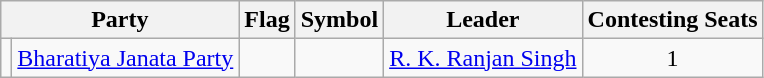<table class="wikitable" style="text-align:center">
<tr>
<th colspan="2">Party</th>
<th>Flag</th>
<th>Symbol</th>
<th>Leader</th>
<th>Contesting Seats</th>
</tr>
<tr>
<td></td>
<td><a href='#'>Bharatiya Janata Party</a></td>
<td></td>
<td></td>
<td><a href='#'>R. K. Ranjan Singh</a></td>
<td>1</td>
</tr>
</table>
